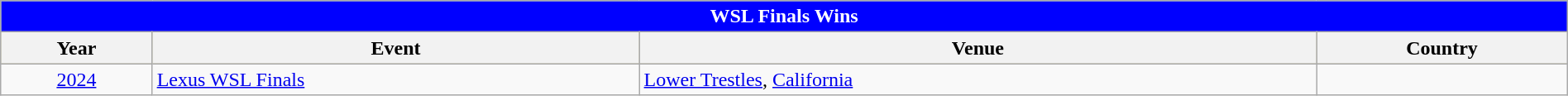<table class="wikitable" style="width:100%;">
<tr bgcolor=skyblue>
<td colspan=4; style="background: blue; color: white" align="center"><strong>WSL Finals Wins</strong></td>
</tr>
<tr bgcolor=#bdb76b>
<th>Year</th>
<th>Event</th>
<th>Venue</th>
<th>Country</th>
</tr>
<tr>
<td style=text-align:center><a href='#'>2024</a></td>
<td><a href='#'>Lexus WSL Finals</a></td>
<td><a href='#'>Lower Trestles</a>, <a href='#'>California</a></td>
<td></td>
</tr>
</table>
